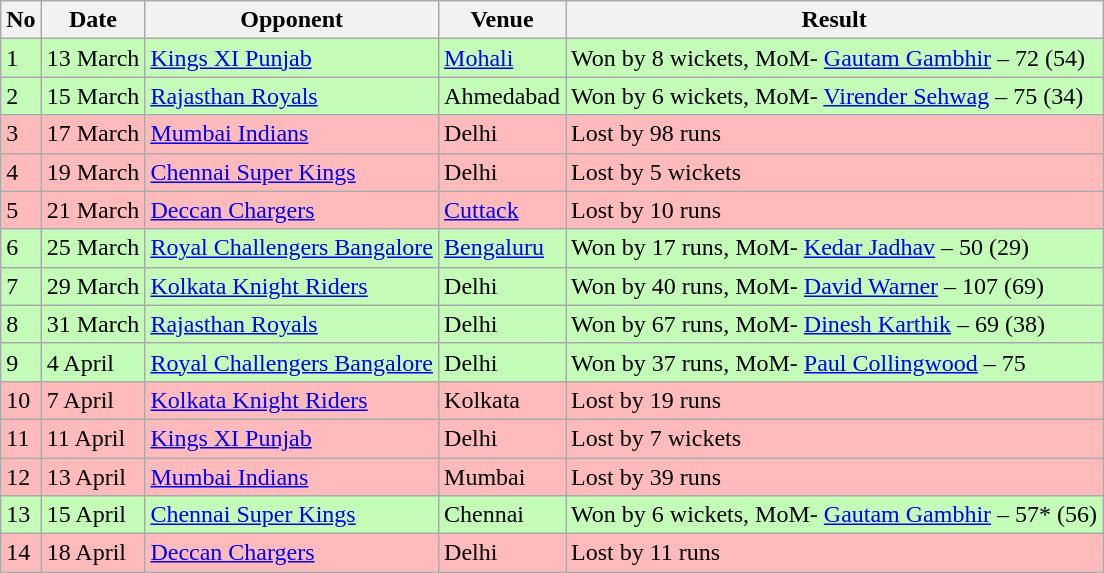<table class="wikitable sortable">
<tr>
<th>No</th>
<th>Date</th>
<th>Opponent</th>
<th>Venue</th>
<th>Result</th>
</tr>
<tr style="background:#c3fdb8;">
<td>1</td>
<td>13 March</td>
<td><a href='#'>Kings XI Punjab</a></td>
<td><a href='#'>Mohali</a></td>
<td>Won by 8 wickets, MoM-  <a href='#'>Gautam Gambhir</a> – 72 (54)</td>
</tr>
<tr style="background:#c3fdb8;">
<td>2</td>
<td>15 March</td>
<td><a href='#'>Rajasthan Royals</a></td>
<td>Ahmedabad</td>
<td>Won by 6 wickets, MoM-  <a href='#'>Virender Sehwag</a> – 75 (34)</td>
</tr>
<tr style="background:#fbb;">
<td>3</td>
<td>17 March</td>
<td><a href='#'>Mumbai Indians</a></td>
<td>Delhi</td>
<td>Lost by 98 runs</td>
</tr>
<tr style="background:#fbb;">
<td>4</td>
<td>19 March</td>
<td><a href='#'>Chennai Super Kings</a></td>
<td>Delhi</td>
<td>Lost by 5 wickets</td>
</tr>
<tr style="background:#fbb;">
<td>5</td>
<td>21 March</td>
<td><a href='#'>Deccan Chargers</a></td>
<td><a href='#'>Cuttack</a></td>
<td>Lost by 10 runs</td>
</tr>
<tr style="background:#c3fdb8;">
<td>6</td>
<td>25 March</td>
<td><a href='#'>Royal Challengers Bangalore</a></td>
<td><a href='#'>Bengaluru</a></td>
<td>Won by 17 runs, MoM-  <a href='#'>Kedar Jadhav</a> – 50 (29)</td>
</tr>
<tr style="background:#c3fdb8;">
<td>7</td>
<td>29 March</td>
<td><a href='#'>Kolkata Knight Riders</a></td>
<td>Delhi</td>
<td>Won by 40 runs, MoM-  <a href='#'>David Warner</a> – 107 (69)</td>
</tr>
<tr style="background:#c3fdb8;">
<td>8</td>
<td>31 March</td>
<td><a href='#'>Rajasthan Royals</a></td>
<td>Delhi</td>
<td>Won by 67 runs, MoM-  <a href='#'>Dinesh Karthik</a> – 69 (38)</td>
</tr>
<tr style="background:#c3fdb8;">
<td>9</td>
<td>4 April</td>
<td><a href='#'>Royal Challengers Bangalore</a></td>
<td>Delhi</td>
<td>Won by 37 runs, MoM-  <a href='#'>Paul Collingwood</a> – 75</td>
</tr>
<tr style="background:#fbb;">
<td>10</td>
<td>7 April</td>
<td><a href='#'>Kolkata Knight Riders</a></td>
<td>Kolkata</td>
<td>Lost by 19 runs</td>
</tr>
<tr style="background:#fbb;">
<td>11</td>
<td>11 April</td>
<td><a href='#'>Kings XI Punjab</a></td>
<td>Delhi</td>
<td>Lost by 7 wickets</td>
</tr>
<tr style="background:#fbb;">
<td>12</td>
<td>13 April</td>
<td><a href='#'>Mumbai Indians</a></td>
<td>Mumbai</td>
<td>Lost by 39 runs</td>
</tr>
<tr style="background:#c3fdb8;">
<td>13</td>
<td>15 April</td>
<td><a href='#'>Chennai Super Kings</a></td>
<td>Chennai</td>
<td>Won by 6 wickets, MoM-  <a href='#'>Gautam Gambhir</a> – 57* (56)</td>
</tr>
<tr style="background:#fbb;">
<td>14</td>
<td>18 April</td>
<td><a href='#'>Deccan Chargers</a></td>
<td>Delhi</td>
<td>Lost by 11 runs</td>
</tr>
</table>
